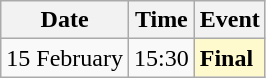<table class=wikitable>
<tr>
<th>Date</th>
<th>Time</th>
<th>Event</th>
</tr>
<tr>
<td>15 February</td>
<td>15:30</td>
<td style=background:lemonchiffon><strong>Final</strong></td>
</tr>
</table>
